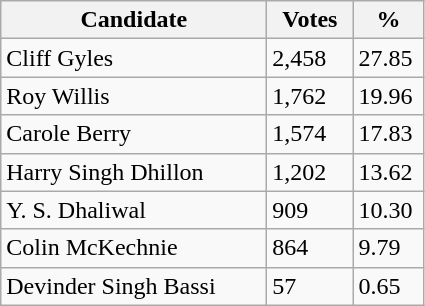<table class="wikitable">
<tr>
<th style="width: 170px">Candidate</th>
<th style="width: 50px">Votes</th>
<th style="width: 40px">%</th>
</tr>
<tr>
<td>Cliff Gyles</td>
<td>2,458</td>
<td>27.85</td>
</tr>
<tr>
<td>Roy Willis</td>
<td>1,762</td>
<td>19.96</td>
</tr>
<tr>
<td>Carole Berry</td>
<td>1,574</td>
<td>17.83</td>
</tr>
<tr>
<td>Harry Singh Dhillon</td>
<td>1,202</td>
<td>13.62</td>
</tr>
<tr>
<td>Y. S. Dhaliwal</td>
<td>909</td>
<td>10.30</td>
</tr>
<tr>
<td>Colin McKechnie</td>
<td>864</td>
<td>9.79</td>
</tr>
<tr>
<td>Devinder Singh Bassi</td>
<td>57</td>
<td>0.65</td>
</tr>
</table>
